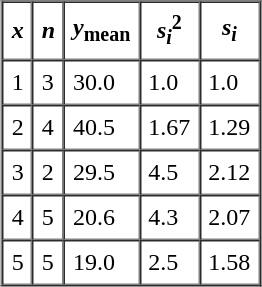<table border="1" cellspacing="0" cellpadding="5" align="center">
<tr>
<th><em>x</em></th>
<th><em>n</em></th>
<th><em>y</em><sub>mean</sub></th>
<th><em>s</em><sub><em>i</em></sub><sup>2</sup></th>
<th><em>s</em><sub><em>i</em></sub></th>
</tr>
<tr>
<td>1</td>
<td>3</td>
<td>30.0</td>
<td>1.0</td>
<td>1.0</td>
</tr>
<tr>
<td>2</td>
<td>4</td>
<td>40.5</td>
<td>1.67</td>
<td>1.29</td>
</tr>
<tr>
<td>3</td>
<td>2</td>
<td>29.5</td>
<td>4.5</td>
<td>2.12</td>
</tr>
<tr>
<td>4</td>
<td>5</td>
<td>20.6</td>
<td>4.3</td>
<td>2.07</td>
</tr>
<tr>
<td>5</td>
<td>5</td>
<td>19.0</td>
<td>2.5</td>
<td>1.58</td>
</tr>
</table>
